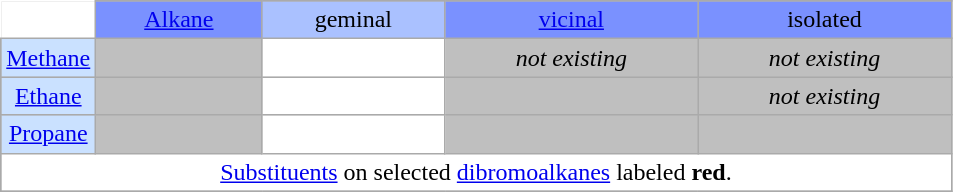<table class="wikitable centered" style="text-align:center; background:#BFBFBF;">
<tr>
<td style="border-left-color:#FFFFFF; border-top-color:#FFFFFF; background-color:#FFFFFF; width:10%;"></td>
<td style="background:#7A91FF;"><a href='#'>Alkane</a></td>
<td style="background:#AAC1FF;">geminal</td>
<td style="background:#7A91FF;"><a href='#'>vicinal</a></td>
<td style="background:#7A91FF;">isolated</td>
</tr>
<tr>
<td style="background:#CAE1FF;"><a href='#'>Methane</a></td>
<td></td>
<td style="background:#FFFFFF;"></td>
<td><em>not existing</em></td>
<td><em>not existing</em></td>
</tr>
<tr>
<td style="background:#CAE1FF;"><a href='#'>Ethane</a></td>
<td></td>
<td style="background:#FFFFFF;"></td>
<td></td>
<td><em>not existing</em></td>
</tr>
<tr>
<td style="background:#CAE1FF;"><a href='#'>Propane</a></td>
<td></td>
<td style="background:#FFFFFF;"></td>
<td></td>
<td></td>
</tr>
<tr>
<td colspan="5" style="background:#FFFFFF;"><a href='#'>Substituents</a> on selected <a href='#'>dibromoalkanes</a> labeled <span><strong>red</strong></span>.</td>
</tr>
</table>
